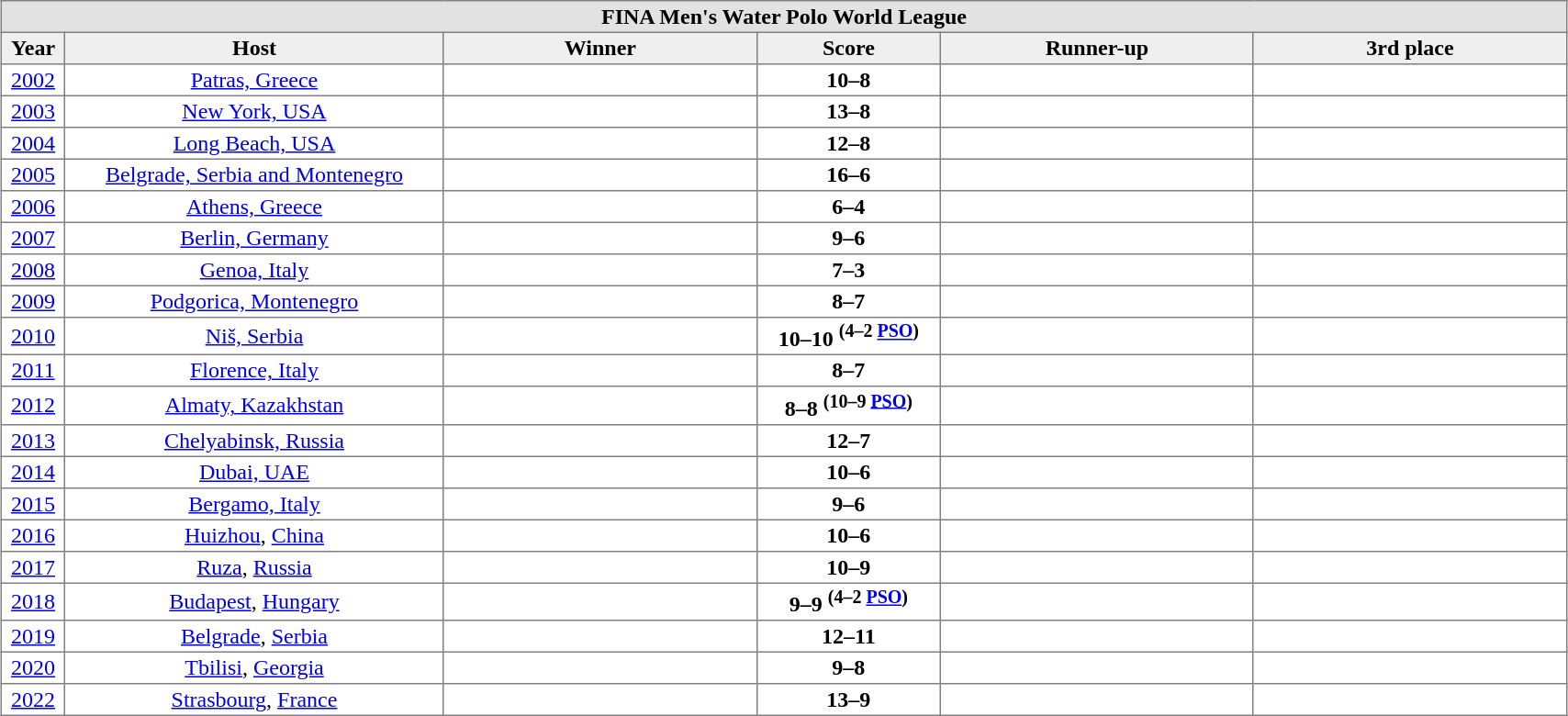<table class="toccolours" border="1" cellpadding="2" style="border-collapse: collapse; text-align: center; width: 90%; margin: 0 auto;">
<tr style= "background: #e2e2e2;">
<th colspan=6 width=100%>FINA Men's Water Polo World League</th>
</tr>
<tr style="background: #efefef;">
<th>Year</th>
<th>Host</th>
<th width=20%>Winner</th>
<th>Score</th>
<th width=20%>Runner-up</th>
<th width=20%>3rd place</th>
</tr>
<tr>
<td><a href='#'>2002</a></td>
<td><a href='#'>Patras, Greece</a></td>
<td><strong></strong></td>
<td><strong>10–8</strong></td>
<td></td>
<td></td>
</tr>
<tr>
<td><a href='#'>2003</a></td>
<td><a href='#'>New York, USA</a></td>
<td><strong></strong></td>
<td><strong>13–8</strong></td>
<td></td>
<td></td>
</tr>
<tr>
<td><a href='#'>2004</a></td>
<td><a href='#'>Long Beach, USA</a></td>
<td><strong></strong></td>
<td><strong>12–8</strong></td>
<td></td>
<td></td>
</tr>
<tr>
<td><a href='#'>2005</a></td>
<td><a href='#'>Belgrade, Serbia and Montenegro</a></td>
<td><strong></strong></td>
<td><strong>16–6</strong></td>
<td></td>
<td></td>
</tr>
<tr>
<td><a href='#'>2006</a></td>
<td><a href='#'>Athens, Greece</a></td>
<td><strong></strong></td>
<td><strong>6–4</strong></td>
<td></td>
<td></td>
</tr>
<tr>
<td><a href='#'>2007</a></td>
<td><a href='#'>Berlin, Germany</a></td>
<td><strong></strong></td>
<td><strong>9–6</strong></td>
<td></td>
<td></td>
</tr>
<tr>
<td><a href='#'>2008</a></td>
<td><a href='#'>Genoa, Italy</a></td>
<td><strong></strong></td>
<td><strong>7–3</strong></td>
<td></td>
<td></td>
</tr>
<tr>
<td><a href='#'>2009</a></td>
<td><a href='#'>Podgorica, Montenegro</a></td>
<td><strong></strong></td>
<td><strong>8–7</strong></td>
<td></td>
<td></td>
</tr>
<tr>
<td><a href='#'>2010</a></td>
<td><a href='#'>Niš, Serbia</a></td>
<td><strong></strong></td>
<td><strong>10–10 <sup>(4–2 <a href='#'>PSO</a>)</sup></strong></td>
<td></td>
<td></td>
</tr>
<tr>
<td><a href='#'>2011</a></td>
<td><a href='#'>Florence, Italy</a></td>
<td><strong></strong></td>
<td><strong>8–7</strong></td>
<td></td>
<td></td>
</tr>
<tr>
<td><a href='#'>2012</a></td>
<td><a href='#'>Almaty, Kazakhstan</a></td>
<td><strong></strong></td>
<td><strong>8–8 <sup>(10–9 <a href='#'>PSO</a>)</sup></strong></td>
<td></td>
<td></td>
</tr>
<tr>
<td><a href='#'>2013</a></td>
<td><a href='#'>Chelyabinsk, Russia</a></td>
<td><strong></strong></td>
<td><strong>12–7</strong></td>
<td></td>
<td></td>
</tr>
<tr>
<td><a href='#'>2014</a></td>
<td><a href='#'>Dubai, UAE</a></td>
<td><strong></strong></td>
<td><strong>10–6</strong></td>
<td></td>
<td></td>
</tr>
<tr>
<td><a href='#'>2015</a></td>
<td><a href='#'>Bergamo, Italy</a></td>
<td><strong></strong></td>
<td><strong>9–6</strong></td>
<td></td>
<td></td>
</tr>
<tr>
<td><a href='#'>2016</a></td>
<td><a href='#'>Huizhou</a>, <a href='#'>China</a></td>
<td><strong></strong></td>
<td><strong>10–6</strong></td>
<td></td>
<td></td>
</tr>
<tr>
<td><a href='#'>2017</a></td>
<td><a href='#'>Ruza</a>, <a href='#'>Russia</a></td>
<td><strong></strong></td>
<td><strong>10–9</strong></td>
<td></td>
<td></td>
</tr>
<tr>
<td><a href='#'>2018</a></td>
<td><a href='#'>Budapest</a>, <a href='#'>Hungary</a></td>
<td><strong></strong></td>
<td><strong>9–9 <sup>(4–2 <a href='#'>PSO</a>)</sup></strong></td>
<td></td>
<td></td>
</tr>
<tr>
<td><a href='#'>2019</a></td>
<td><a href='#'>Belgrade</a>, <a href='#'>Serbia</a></td>
<td><strong></strong></td>
<td><strong>12–11</strong></td>
<td></td>
<td></td>
</tr>
<tr>
<td><a href='#'>2020</a></td>
<td><a href='#'>Tbilisi</a>, <a href='#'>Georgia</a></td>
<td><strong></strong></td>
<td><strong>9–8</strong></td>
<td></td>
<td></td>
</tr>
<tr>
<td><a href='#'>2022</a></td>
<td><a href='#'>Strasbourg</a>, <a href='#'>France</a></td>
<td><strong></strong></td>
<td><strong>13–9</strong></td>
<td></td>
<td></td>
</tr>
</table>
